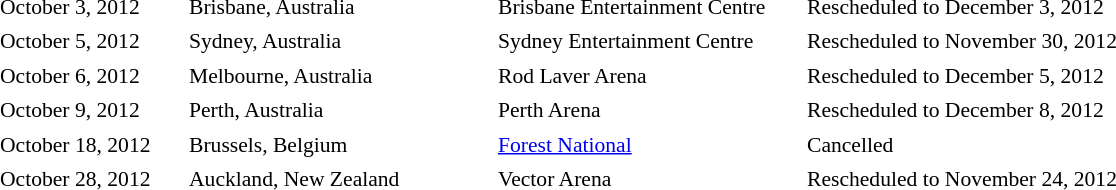<table cellpadding="2" style="border:0 solid darkgrey; font-size:90%;">
<tr>
<th style="width:120px;"></th>
<th style="width:200px;"></th>
<th style="width:200px;"></th>
<th style="width:500px;"></th>
</tr>
<tr>
<td>October 3, 2012</td>
<td>Brisbane, Australia</td>
<td>Brisbane Entertainment Centre</td>
<td>Rescheduled to December 3, 2012</td>
</tr>
<tr>
<td>October 5, 2012</td>
<td>Sydney, Australia</td>
<td>Sydney Entertainment Centre</td>
<td>Rescheduled to November 30, 2012</td>
</tr>
<tr>
<td>October 6, 2012</td>
<td>Melbourne, Australia</td>
<td>Rod Laver Arena</td>
<td>Rescheduled to December 5, 2012</td>
</tr>
<tr>
<td>October 9, 2012</td>
<td>Perth, Australia</td>
<td>Perth Arena</td>
<td>Rescheduled to December 8, 2012</td>
</tr>
<tr>
<td>October 18, 2012</td>
<td>Brussels, Belgium</td>
<td><a href='#'>Forest National</a></td>
<td>Cancelled</td>
</tr>
<tr>
<td>October 28, 2012</td>
<td>Auckland, New Zealand</td>
<td>Vector Arena</td>
<td>Rescheduled to November 24, 2012</td>
</tr>
</table>
